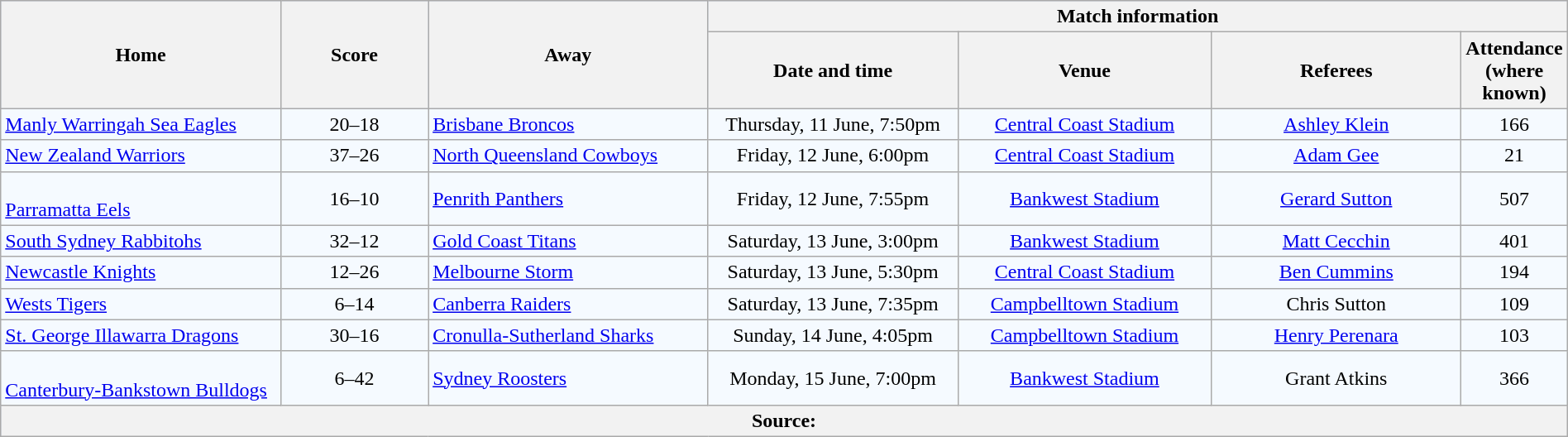<table class="wikitable" style="border-collapse:collapse; text-align:center; width:100%;">
<tr style="background:#c1d8ff;">
<th rowspan="2" style="width:19%;">Home</th>
<th rowspan="2" style="width:10%;">Score</th>
<th rowspan="2" style="width:19%;">Away</th>
<th colspan="6">Match information</th>
</tr>
<tr style="background:#efefef;">
<th width="17%">Date and time</th>
<th width="17%">Venue</th>
<th width="17%">Referees</th>
<th width="5%">Attendance<br>(where known)</th>
</tr>
<tr style="text-align:center; background:#f5faff;">
<td align="left"> <a href='#'>Manly Warringah Sea Eagles</a></td>
<td>20–18</td>
<td align="left"> <a href='#'>Brisbane Broncos</a></td>
<td>Thursday, 11 June, 7:50pm</td>
<td><a href='#'>Central Coast Stadium</a></td>
<td><a href='#'>Ashley Klein</a></td>
<td>166</td>
</tr>
<tr style="text-align:center; background:#f5faff;">
<td align="left"> <a href='#'>New Zealand Warriors</a></td>
<td>37–26</td>
<td align="left"> <a href='#'>North Queensland Cowboys</a></td>
<td>Friday, 12 June, 6:00pm</td>
<td><a href='#'>Central Coast Stadium</a></td>
<td><a href='#'>Adam Gee</a></td>
<td>21</td>
</tr>
<tr style="text-align:center; background:#f5faff;">
<td align="left"><br> <a href='#'>Parramatta Eels</a></td>
<td>16–10</td>
<td align="left"> <a href='#'>Penrith Panthers</a></td>
<td>Friday, 12 June, 7:55pm</td>
<td><a href='#'>Bankwest Stadium</a></td>
<td><a href='#'>Gerard Sutton</a></td>
<td>507</td>
</tr>
<tr style="text-align:center; background:#f5faff;">
<td align="left"> <a href='#'>South Sydney Rabbitohs</a></td>
<td>32–12</td>
<td align="left"> <a href='#'>Gold Coast Titans</a></td>
<td>Saturday, 13 June, 3:00pm</td>
<td><a href='#'>Bankwest Stadium</a></td>
<td><a href='#'>Matt Cecchin</a></td>
<td>401</td>
</tr>
<tr style="text-align:center; background:#f5faff;">
<td align="left"> <a href='#'>Newcastle Knights</a></td>
<td>12–26</td>
<td align="left"> <a href='#'>Melbourne Storm</a></td>
<td>Saturday, 13 June, 5:30pm</td>
<td><a href='#'>Central Coast Stadium</a></td>
<td><a href='#'>Ben Cummins</a></td>
<td>194</td>
</tr>
<tr style="text-align:center; background:#f5faff;">
<td align="left"> <a href='#'>Wests Tigers</a></td>
<td>6–14</td>
<td align="left"> <a href='#'>Canberra Raiders</a></td>
<td>Saturday, 13 June, 7:35pm</td>
<td><a href='#'>Campbelltown Stadium</a></td>
<td>Chris Sutton</td>
<td>109</td>
</tr>
<tr style="text-align:center; background:#f5faff;">
<td align="left"> <a href='#'>St. George Illawarra Dragons</a></td>
<td>30–16</td>
<td align="left"> <a href='#'>Cronulla-Sutherland Sharks</a></td>
<td>Sunday, 14 June, 4:05pm</td>
<td><a href='#'>Campbelltown Stadium</a></td>
<td><a href='#'>Henry Perenara</a></td>
<td>103</td>
</tr>
<tr style="text-align:center; background:#f5faff;">
<td align="left"><br> <a href='#'>Canterbury-Bankstown Bulldogs</a></td>
<td>6–42</td>
<td align="left"> <a href='#'>Sydney Roosters</a></td>
<td>Monday, 15 June, 7:00pm</td>
<td><a href='#'>Bankwest Stadium</a></td>
<td>Grant Atkins</td>
<td>366</td>
</tr>
<tr style="background:#c1d8ff;">
<th colspan="7">Source:</th>
</tr>
</table>
